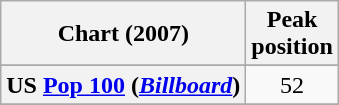<table class="wikitable sortable plainrowheaders" style="text-align:center;">
<tr>
<th scope="col">Chart (2007)</th>
<th scope="col">Peak<br>position</th>
</tr>
<tr>
</tr>
<tr>
</tr>
<tr>
</tr>
<tr>
</tr>
<tr>
<th scope="row">US <a href='#'>Pop 100</a> (<a href='#'><em>Billboard</em></a>)</th>
<td>52</td>
</tr>
<tr>
</tr>
</table>
